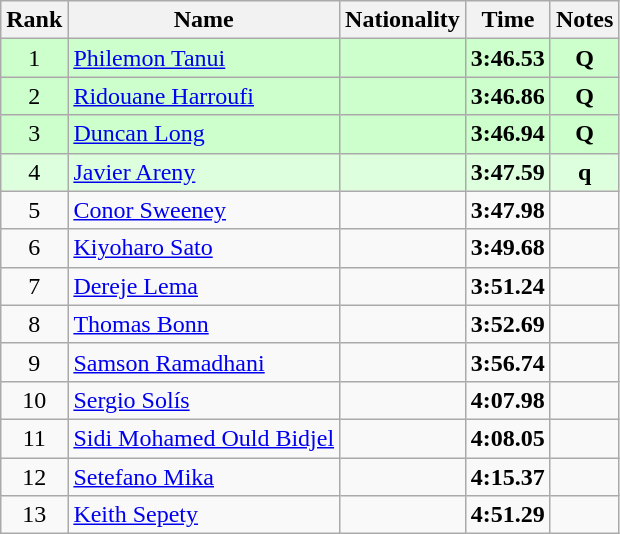<table class="wikitable sortable" style="text-align:center">
<tr>
<th>Rank</th>
<th>Name</th>
<th>Nationality</th>
<th>Time</th>
<th>Notes</th>
</tr>
<tr bgcolor=ccffcc>
<td>1</td>
<td align=left><a href='#'>Philemon Tanui</a></td>
<td align=left></td>
<td><strong>3:46.53</strong></td>
<td><strong>Q</strong></td>
</tr>
<tr bgcolor=ccffcc>
<td>2</td>
<td align=left><a href='#'>Ridouane Harroufi</a></td>
<td align=left></td>
<td><strong>3:46.86</strong></td>
<td><strong>Q</strong></td>
</tr>
<tr bgcolor=ccffcc>
<td>3</td>
<td align=left><a href='#'>Duncan Long</a></td>
<td align=left></td>
<td><strong>3:46.94</strong></td>
<td><strong>Q</strong></td>
</tr>
<tr bgcolor=ddffdd>
<td>4</td>
<td align=left><a href='#'>Javier Areny</a></td>
<td align=left></td>
<td><strong>3:47.59</strong></td>
<td><strong>q</strong></td>
</tr>
<tr>
<td>5</td>
<td align=left><a href='#'>Conor Sweeney</a></td>
<td align=left></td>
<td><strong>3:47.98</strong></td>
<td></td>
</tr>
<tr>
<td>6</td>
<td align=left><a href='#'>Kiyoharo Sato</a></td>
<td align=left></td>
<td><strong>3:49.68</strong></td>
<td></td>
</tr>
<tr>
<td>7</td>
<td align=left><a href='#'>Dereje Lema</a></td>
<td align=left></td>
<td><strong>3:51.24</strong></td>
<td></td>
</tr>
<tr>
<td>8</td>
<td align=left><a href='#'>Thomas Bonn</a></td>
<td align=left></td>
<td><strong>3:52.69</strong></td>
<td></td>
</tr>
<tr>
<td>9</td>
<td align=left><a href='#'>Samson Ramadhani</a></td>
<td align=left></td>
<td><strong>3:56.74</strong></td>
<td></td>
</tr>
<tr>
<td>10</td>
<td align=left><a href='#'>Sergio Solís</a></td>
<td align=left></td>
<td><strong>4:07.98</strong></td>
<td></td>
</tr>
<tr>
<td>11</td>
<td align=left><a href='#'>Sidi Mohamed Ould Bidjel</a></td>
<td align=left></td>
<td><strong>4:08.05</strong></td>
<td></td>
</tr>
<tr>
<td>12</td>
<td align=left><a href='#'>Setefano Mika</a></td>
<td align=left></td>
<td><strong>4:15.37</strong></td>
<td></td>
</tr>
<tr>
<td>13</td>
<td align=left><a href='#'>Keith Sepety</a></td>
<td align=left></td>
<td><strong>4:51.29</strong></td>
<td></td>
</tr>
</table>
